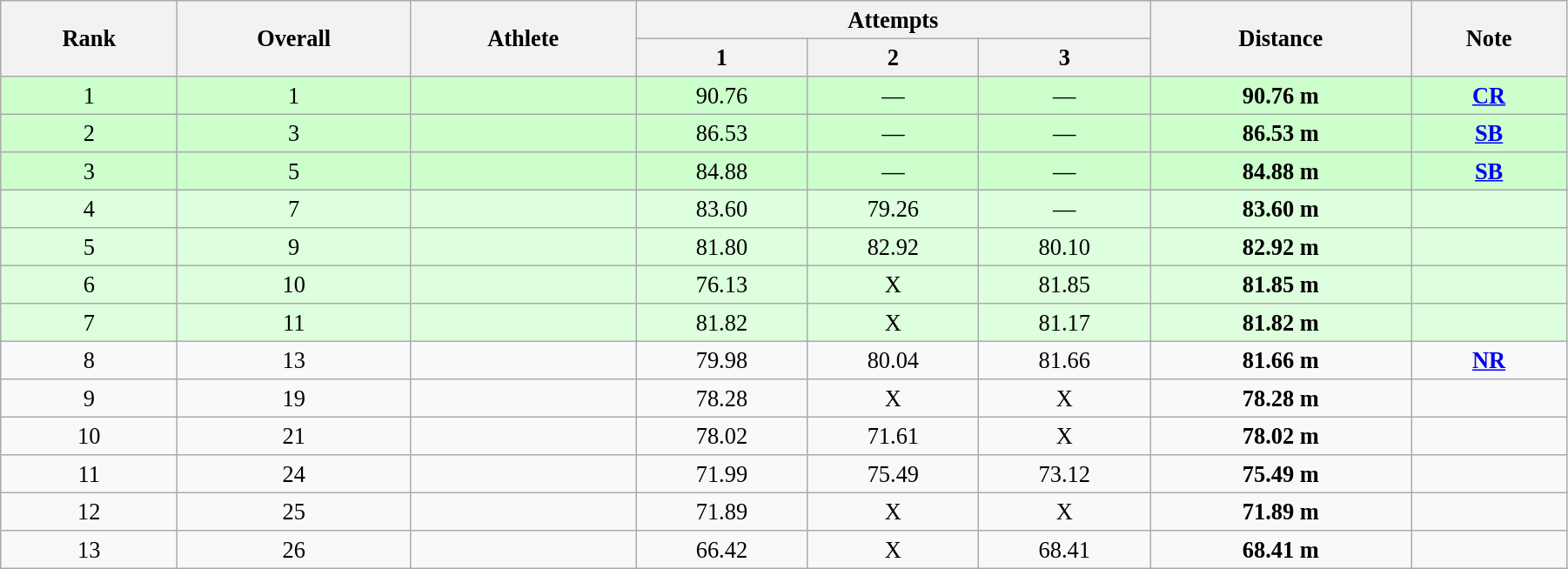<table class="wikitable" style=" text-align:center; font-size:110%;" width="95%">
<tr>
<th rowspan="2">Rank</th>
<th rowspan="2">Overall</th>
<th rowspan="2">Athlete</th>
<th colspan="3">Attempts</th>
<th rowspan="2">Distance</th>
<th rowspan="2">Note</th>
</tr>
<tr>
<th>1</th>
<th>2</th>
<th>3</th>
</tr>
<tr style="background:#ccffcc;">
<td>1</td>
<td>1</td>
<td align=left></td>
<td>90.76</td>
<td>—</td>
<td>—</td>
<td><strong>90.76 m</strong></td>
<td><strong><a href='#'>CR</a></strong></td>
</tr>
<tr style="background:#ccffcc;">
<td>2</td>
<td>3</td>
<td align=left></td>
<td>86.53</td>
<td>—</td>
<td>—</td>
<td><strong>86.53 m</strong></td>
<td><strong><a href='#'>SB</a></strong></td>
</tr>
<tr style="background:#ccffcc;">
<td>3</td>
<td>5</td>
<td align=left></td>
<td>84.88</td>
<td>—</td>
<td>—</td>
<td><strong>84.88 m</strong></td>
<td><strong><a href='#'>SB</a></strong></td>
</tr>
<tr style="background:#ddffdd;">
<td>4</td>
<td>7</td>
<td align=left></td>
<td>83.60</td>
<td>79.26</td>
<td>—</td>
<td><strong>83.60 m </strong></td>
<td></td>
</tr>
<tr style="background:#ddffdd;">
<td>5</td>
<td>9</td>
<td align=left></td>
<td>81.80</td>
<td>82.92</td>
<td>80.10</td>
<td><strong>82.92 m </strong></td>
<td></td>
</tr>
<tr style="background:#ddffdd;">
<td>6</td>
<td>10</td>
<td align=left></td>
<td>76.13</td>
<td>X</td>
<td>81.85</td>
<td><strong>81.85 m </strong></td>
<td></td>
</tr>
<tr style="background:#ddffdd;">
<td>7</td>
<td>11</td>
<td align=left></td>
<td>81.82</td>
<td>X</td>
<td>81.17</td>
<td><strong>81.82 m  </strong></td>
<td></td>
</tr>
<tr>
<td>8</td>
<td>13</td>
<td align=left></td>
<td>79.98</td>
<td>80.04</td>
<td>81.66</td>
<td><strong>81.66 m</strong></td>
<td><strong><a href='#'>NR</a></strong></td>
</tr>
<tr>
<td>9</td>
<td>19</td>
<td align=left></td>
<td>78.28</td>
<td>X</td>
<td>X</td>
<td><strong>78.28 m </strong></td>
<td></td>
</tr>
<tr>
<td>10</td>
<td>21</td>
<td align=left></td>
<td>78.02</td>
<td>71.61</td>
<td>X</td>
<td><strong>78.02 m </strong></td>
<td></td>
</tr>
<tr>
<td>11</td>
<td>24</td>
<td align=left></td>
<td>71.99</td>
<td>75.49</td>
<td>73.12</td>
<td><strong>75.49 m </strong></td>
<td></td>
</tr>
<tr>
<td>12</td>
<td>25</td>
<td align=left></td>
<td>71.89</td>
<td>X</td>
<td>X</td>
<td><strong>71.89 m </strong></td>
<td></td>
</tr>
<tr>
<td>13</td>
<td>26</td>
<td align=left></td>
<td>66.42</td>
<td>X</td>
<td>68.41</td>
<td><strong>68.41 m </strong></td>
<td></td>
</tr>
</table>
